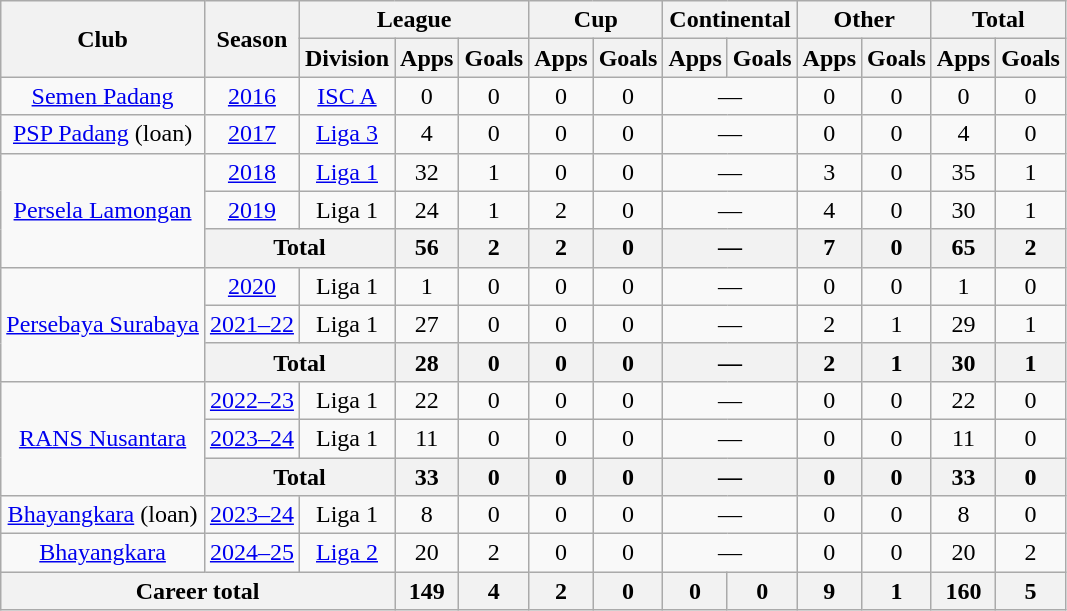<table class="wikitable" style="text-align:center">
<tr>
<th rowspan="2">Club</th>
<th rowspan="2">Season</th>
<th colspan="3">League</th>
<th colspan="2">Cup</th>
<th colspan="2">Continental</th>
<th colspan="2">Other</th>
<th colspan="2">Total</th>
</tr>
<tr>
<th>Division</th>
<th>Apps</th>
<th>Goals</th>
<th>Apps</th>
<th>Goals</th>
<th>Apps</th>
<th>Goals</th>
<th>Apps</th>
<th>Goals</th>
<th>Apps</th>
<th>Goals</th>
</tr>
<tr>
<td><a href='#'>Semen Padang</a></td>
<td><a href='#'>2016</a></td>
<td><a href='#'>ISC A</a></td>
<td>0</td>
<td>0</td>
<td>0</td>
<td>0</td>
<td colspan="2">—</td>
<td>0</td>
<td>0</td>
<td>0</td>
<td>0</td>
</tr>
<tr>
<td><a href='#'>PSP Padang</a> (loan)</td>
<td><a href='#'>2017</a></td>
<td><a href='#'>Liga 3</a></td>
<td>4</td>
<td>0</td>
<td>0</td>
<td>0</td>
<td colspan="2">—</td>
<td>0</td>
<td>0</td>
<td>4</td>
<td>0</td>
</tr>
<tr>
<td rowspan="3" valign="center"><a href='#'>Persela Lamongan</a></td>
<td><a href='#'>2018</a></td>
<td rowspan="1" valign="center"><a href='#'>Liga 1</a></td>
<td>32</td>
<td>1</td>
<td>0</td>
<td>0</td>
<td colspan="2">—</td>
<td>3</td>
<td>0</td>
<td>35</td>
<td>1</td>
</tr>
<tr>
<td><a href='#'>2019</a></td>
<td rowspan="1" valign="center">Liga 1</td>
<td>24</td>
<td>1</td>
<td>2</td>
<td>0</td>
<td colspan="2">—</td>
<td>4</td>
<td>0</td>
<td>30</td>
<td>1</td>
</tr>
<tr>
<th colspan="2">Total</th>
<th>56</th>
<th>2</th>
<th>2</th>
<th>0</th>
<th colspan="2">—</th>
<th>7</th>
<th>0</th>
<th>65</th>
<th>2</th>
</tr>
<tr>
<td rowspan="3" valign="center"><a href='#'>Persebaya Surabaya</a></td>
<td><a href='#'>2020</a></td>
<td rowspan="1" valign="center">Liga 1</td>
<td>1</td>
<td>0</td>
<td>0</td>
<td>0</td>
<td colspan="2">—</td>
<td>0</td>
<td>0</td>
<td>1</td>
<td>0</td>
</tr>
<tr>
<td><a href='#'>2021–22</a></td>
<td rowspan="1" valign="center">Liga 1</td>
<td>27</td>
<td>0</td>
<td>0</td>
<td>0</td>
<td colspan="2">—</td>
<td>2</td>
<td>1</td>
<td>29</td>
<td>1</td>
</tr>
<tr>
<th colspan="2">Total</th>
<th>28</th>
<th>0</th>
<th>0</th>
<th>0</th>
<th colspan="2">—</th>
<th>2</th>
<th>1</th>
<th>30</th>
<th>1</th>
</tr>
<tr>
<td rowspan="3"><a href='#'>RANS Nusantara</a></td>
<td><a href='#'>2022–23</a></td>
<td rowspan="1">Liga 1</td>
<td>22</td>
<td>0</td>
<td>0</td>
<td>0</td>
<td colspan="2">—</td>
<td>0</td>
<td>0</td>
<td>22</td>
<td>0</td>
</tr>
<tr>
<td><a href='#'>2023–24</a></td>
<td rowspan="1">Liga 1</td>
<td>11</td>
<td>0</td>
<td>0</td>
<td>0</td>
<td colspan="2">—</td>
<td>0</td>
<td>0</td>
<td>11</td>
<td>0</td>
</tr>
<tr>
<th colspan="2">Total</th>
<th>33</th>
<th>0</th>
<th>0</th>
<th>0</th>
<th colspan="2">—</th>
<th>0</th>
<th>0</th>
<th>33</th>
<th>0</th>
</tr>
<tr>
<td rowspan="1"><a href='#'>Bhayangkara</a> (loan)</td>
<td><a href='#'>2023–24</a></td>
<td rowspan="1">Liga 1</td>
<td>8</td>
<td>0</td>
<td>0</td>
<td>0</td>
<td colspan="2">—</td>
<td>0</td>
<td>0</td>
<td>8</td>
<td>0</td>
</tr>
<tr>
<td rowspan="1"><a href='#'>Bhayangkara</a></td>
<td><a href='#'>2024–25</a></td>
<td><a href='#'>Liga 2</a></td>
<td>20</td>
<td>2</td>
<td>0</td>
<td>0</td>
<td colspan="2">—</td>
<td>0</td>
<td>0</td>
<td>20</td>
<td>2</td>
</tr>
<tr>
<th colspan="3">Career total</th>
<th>149</th>
<th>4</th>
<th>2</th>
<th>0</th>
<th>0</th>
<th>0</th>
<th>9</th>
<th>1</th>
<th>160</th>
<th>5</th>
</tr>
</table>
